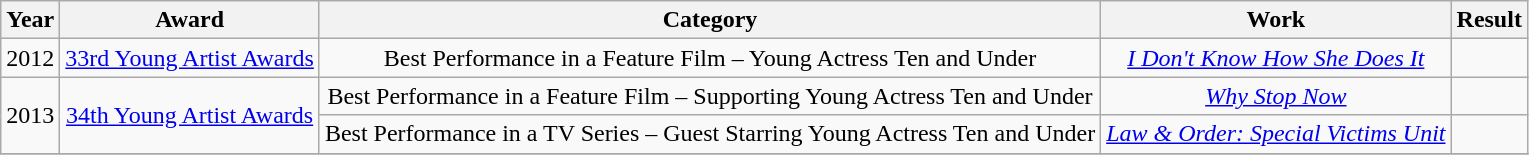<table class="wikitable sortable plainrowheaders" style="text-align:center;">
<tr>
<th>Year</th>
<th>Award</th>
<th>Category</th>
<th>Work</th>
<th>Result</th>
</tr>
<tr>
<td>2012</td>
<td><a href='#'>33rd Young Artist Awards</a></td>
<td>Best Performance in a Feature Film – Young Actress Ten and Under</td>
<td><em><a href='#'>I Don't Know How She Does It</a></em></td>
<td></td>
</tr>
<tr>
<td rowspan="2">2013</td>
<td rowspan="2"><a href='#'>34th Young Artist Awards</a></td>
<td>Best Performance in a Feature Film – Supporting Young Actress Ten and Under</td>
<td><em><a href='#'>Why Stop Now</a></em></td>
<td></td>
</tr>
<tr>
<td>Best Performance in a TV Series – Guest Starring Young Actress Ten and Under</td>
<td><em><a href='#'>Law & Order: Special Victims Unit</a></em></td>
<td></td>
</tr>
<tr>
</tr>
</table>
